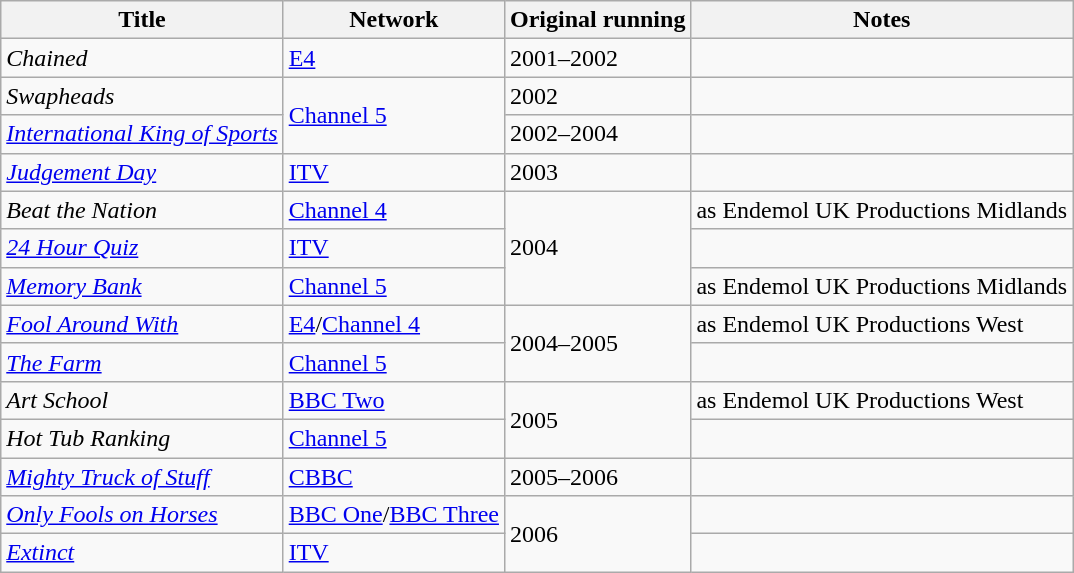<table class="wikitable sortable">
<tr>
<th>Title</th>
<th>Network</th>
<th>Original running</th>
<th>Notes</th>
</tr>
<tr>
<td><em>Chained</em></td>
<td><a href='#'>E4</a></td>
<td>2001–2002</td>
<td></td>
</tr>
<tr>
<td><em>Swapheads</em></td>
<td rowspan="2"><a href='#'>Channel 5</a></td>
<td>2002</td>
<td></td>
</tr>
<tr>
<td><em><a href='#'>International King of Sports</a></em></td>
<td>2002–2004</td>
<td></td>
</tr>
<tr>
<td><em><a href='#'>Judgement Day</a></em></td>
<td><a href='#'>ITV</a></td>
<td>2003</td>
<td></td>
</tr>
<tr>
<td><em>Beat the Nation</em></td>
<td><a href='#'>Channel 4</a></td>
<td rowspan="3">2004</td>
<td>as Endemol UK Productions Midlands</td>
</tr>
<tr>
<td><em><a href='#'>24 Hour Quiz</a></em></td>
<td><a href='#'>ITV</a></td>
<td></td>
</tr>
<tr>
<td><em><a href='#'>Memory Bank</a></em></td>
<td><a href='#'>Channel 5</a></td>
<td>as Endemol UK Productions Midlands</td>
</tr>
<tr>
<td><em><a href='#'>Fool Around With</a></em></td>
<td><a href='#'>E4</a>/<a href='#'>Channel 4</a></td>
<td rowspan="2">2004–2005</td>
<td>as Endemol UK Productions West</td>
</tr>
<tr>
<td><em><a href='#'>The Farm</a></em></td>
<td><a href='#'>Channel 5</a></td>
<td></td>
</tr>
<tr>
<td><em>Art School</em></td>
<td><a href='#'>BBC Two</a></td>
<td rowspan="2">2005</td>
<td>as Endemol UK Productions West</td>
</tr>
<tr>
<td><em>Hot Tub Ranking</em></td>
<td><a href='#'>Channel 5</a></td>
<td></td>
</tr>
<tr>
<td><em><a href='#'>Mighty Truck of Stuff</a></em></td>
<td><a href='#'>CBBC</a></td>
<td>2005–2006</td>
<td></td>
</tr>
<tr>
<td><em><a href='#'>Only Fools on Horses</a></em></td>
<td><a href='#'>BBC One</a>/<a href='#'>BBC Three</a></td>
<td rowspan="2">2006</td>
<td></td>
</tr>
<tr>
<td><em><a href='#'>Extinct</a></em></td>
<td><a href='#'>ITV</a></td>
<td></td>
</tr>
</table>
